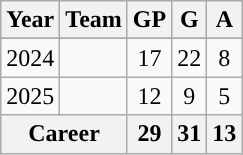<table class="wikitable" style="text-align: center;">
<tr>
<th>Year</th>
<th>Team</th>
<th>GP</th>
<th>G</th>
<th>A</th>
</tr>
<tr>
</tr>
<tr>
<td>2024</td>
<td><a href='#'></a></td>
<td>17</td>
<td>22</td>
<td>8</td>
</tr>
<tr>
<td>2025</td>
<td><a href='#'></a></td>
<td>12</td>
<td>9</td>
<td>5</td>
</tr>
<tr>
<th align=center colspan="2">Career</th>
<th>29</th>
<th>31</th>
<th>13</th>
</tr>
</table>
